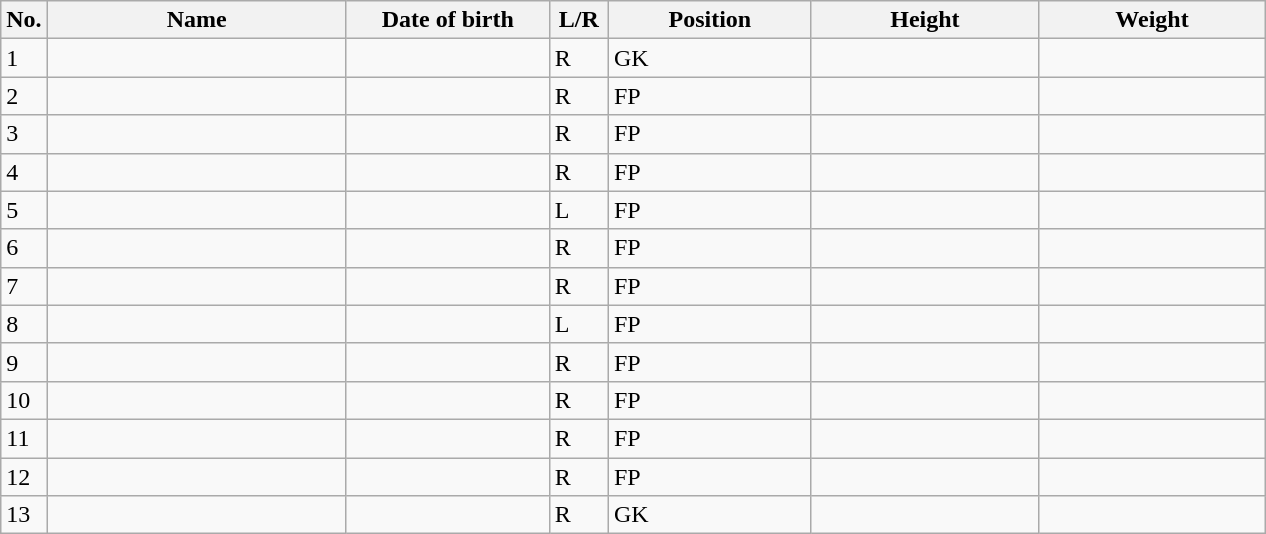<table class=wikitable sortable style=font-size:100%; text-align:center;>
<tr>
<th>No.</th>
<th style=width:12em>Name</th>
<th style=width:8em>Date of birth</th>
<th style=width:2em>L/R</th>
<th style=width:8em>Position</th>
<th style=width:9em>Height</th>
<th style=width:9em>Weight</th>
</tr>
<tr>
<td>1</td>
<td align=left></td>
<td></td>
<td>R</td>
<td>GK</td>
<td></td>
<td></td>
</tr>
<tr>
<td>2</td>
<td align=left></td>
<td></td>
<td>R</td>
<td>FP</td>
<td></td>
<td></td>
</tr>
<tr>
<td>3</td>
<td align=left></td>
<td></td>
<td>R</td>
<td>FP</td>
<td></td>
<td></td>
</tr>
<tr>
<td>4</td>
<td align=left></td>
<td></td>
<td>R</td>
<td>FP</td>
<td></td>
<td></td>
</tr>
<tr>
<td>5</td>
<td align=left></td>
<td></td>
<td>L</td>
<td>FP</td>
<td></td>
<td></td>
</tr>
<tr>
<td>6</td>
<td align=left></td>
<td></td>
<td>R</td>
<td>FP</td>
<td></td>
<td></td>
</tr>
<tr>
<td>7</td>
<td align=left></td>
<td></td>
<td>R</td>
<td>FP</td>
<td></td>
<td></td>
</tr>
<tr>
<td>8</td>
<td align=left></td>
<td></td>
<td>L</td>
<td>FP</td>
<td></td>
<td></td>
</tr>
<tr>
<td>9</td>
<td align=left></td>
<td></td>
<td>R</td>
<td>FP</td>
<td></td>
<td></td>
</tr>
<tr>
<td>10</td>
<td align=left></td>
<td></td>
<td>R</td>
<td>FP</td>
<td></td>
<td></td>
</tr>
<tr>
<td>11</td>
<td align=left></td>
<td></td>
<td>R</td>
<td>FP</td>
<td></td>
<td></td>
</tr>
<tr>
<td>12</td>
<td align=left></td>
<td></td>
<td>R</td>
<td>FP</td>
<td></td>
<td></td>
</tr>
<tr>
<td>13</td>
<td align=left></td>
<td></td>
<td>R</td>
<td>GK</td>
<td></td>
<td></td>
</tr>
</table>
